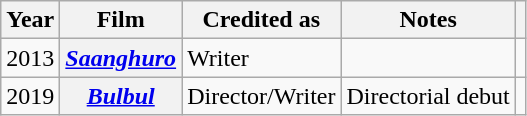<table class="wikitable plainrowheaders">
<tr>
<th>Year</th>
<th>Film</th>
<th>Credited as</th>
<th>Notes</th>
<th></th>
</tr>
<tr>
<td>2013</td>
<th scope="row"><em><a href='#'>Saanghuro</a></em></th>
<td>Writer</td>
<td></td>
<td style="text-align:center;"></td>
</tr>
<tr>
<td>2019</td>
<th scope="row"><a href='#'><em>Bulbul</em></a></th>
<td>Director/Writer</td>
<td>Directorial debut</td>
<td style="text-align:center;"></td>
</tr>
</table>
